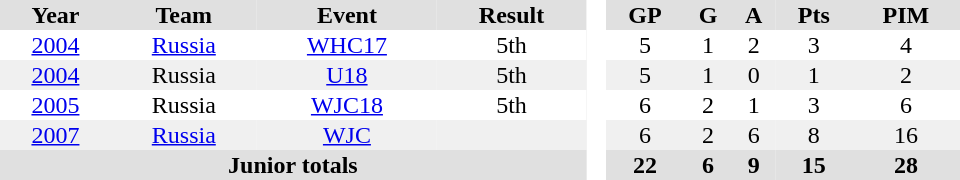<table border="0" cellpadding="1" cellspacing="0" style="text-align:center; width:40em">
<tr align="center" bgcolor="#e0e0e0">
<th>Year</th>
<th>Team</th>
<th>Event</th>
<th>Result</th>
<th rowspan="99" bgcolor="#ffffff"> </th>
<th>GP</th>
<th>G</th>
<th>A</th>
<th>Pts</th>
<th>PIM</th>
</tr>
<tr>
<td><a href='#'>2004</a></td>
<td><a href='#'>Russia</a></td>
<td><a href='#'>WHC17</a></td>
<td>5th</td>
<td>5</td>
<td>1</td>
<td>2</td>
<td>3</td>
<td>4</td>
</tr>
<tr bgcolor="#f0f0f0">
<td><a href='#'>2004</a></td>
<td>Russia</td>
<td><a href='#'>U18</a></td>
<td>5th</td>
<td>5</td>
<td>1</td>
<td>0</td>
<td>1</td>
<td>2</td>
</tr>
<tr>
<td><a href='#'>2005</a></td>
<td>Russia</td>
<td><a href='#'>WJC18</a></td>
<td>5th</td>
<td>6</td>
<td>2</td>
<td>1</td>
<td>3</td>
<td>6</td>
</tr>
<tr bgcolor="#f0f0f0">
<td><a href='#'>2007</a></td>
<td><a href='#'>Russia</a></td>
<td><a href='#'>WJC</a></td>
<td></td>
<td>6</td>
<td>2</td>
<td>6</td>
<td>8</td>
<td>16</td>
</tr>
<tr bgcolor="#e0e0e0">
<th colspan="4">Junior totals</th>
<th>22</th>
<th>6</th>
<th>9</th>
<th>15</th>
<th>28</th>
</tr>
</table>
